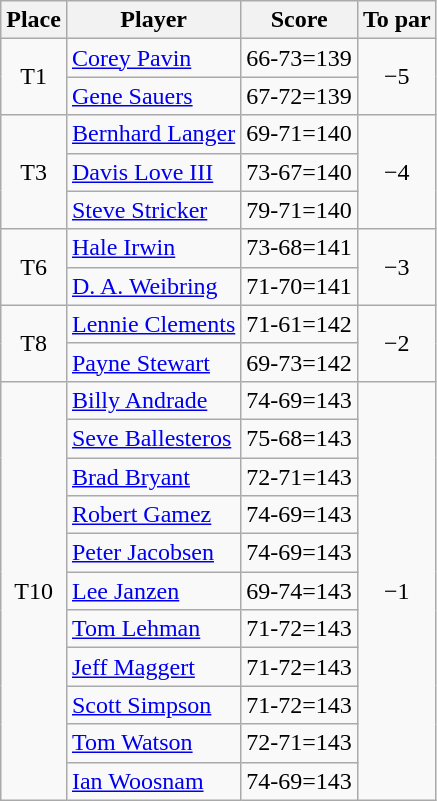<table class="wikitable">
<tr>
<th>Place</th>
<th>Player</th>
<th>Score</th>
<th>To par</th>
</tr>
<tr>
<td rowspan=2 align=center>T1</td>
<td> <a href='#'>Corey Pavin</a></td>
<td align=center>66-73=139</td>
<td rowspan=2 align=center>−5</td>
</tr>
<tr>
<td> <a href='#'>Gene Sauers</a></td>
<td align=center>67-72=139</td>
</tr>
<tr>
<td rowspan=3 align=center>T3</td>
<td> <a href='#'>Bernhard Langer</a></td>
<td align=center>69-71=140</td>
<td rowspan=3 align=center>−4</td>
</tr>
<tr>
<td> <a href='#'>Davis Love III</a></td>
<td align=center>73-67=140</td>
</tr>
<tr>
<td> <a href='#'>Steve Stricker</a></td>
<td align=center>79-71=140</td>
</tr>
<tr>
<td rowspan=2 align=center>T6</td>
<td> <a href='#'>Hale Irwin</a></td>
<td align=center>73-68=141</td>
<td rowspan=2 align=center>−3</td>
</tr>
<tr>
<td> <a href='#'>D. A. Weibring</a></td>
<td align=center>71-70=141</td>
</tr>
<tr>
<td rowspan=2 align=center>T8</td>
<td> <a href='#'>Lennie Clements</a></td>
<td align=center>71-61=142</td>
<td rowspan=2 align=center>−2</td>
</tr>
<tr>
<td> <a href='#'>Payne Stewart</a></td>
<td align=center>69-73=142</td>
</tr>
<tr>
<td rowspan=11 align=center>T10</td>
<td> <a href='#'>Billy Andrade</a></td>
<td align=center>74-69=143</td>
<td rowspan=11 align=center>−1</td>
</tr>
<tr>
<td> <a href='#'>Seve Ballesteros</a></td>
<td align=center>75-68=143</td>
</tr>
<tr>
<td> <a href='#'>Brad Bryant</a></td>
<td align=center>72-71=143</td>
</tr>
<tr>
<td> <a href='#'>Robert Gamez</a></td>
<td align=center>74-69=143</td>
</tr>
<tr>
<td> <a href='#'>Peter Jacobsen</a></td>
<td align=center>74-69=143</td>
</tr>
<tr>
<td> <a href='#'>Lee Janzen</a></td>
<td align=center>69-74=143</td>
</tr>
<tr>
<td> <a href='#'>Tom Lehman</a></td>
<td align=center>71-72=143</td>
</tr>
<tr>
<td> <a href='#'>Jeff Maggert</a></td>
<td align=center>71-72=143</td>
</tr>
<tr>
<td> <a href='#'>Scott Simpson</a></td>
<td align=center>71-72=143</td>
</tr>
<tr>
<td> <a href='#'>Tom Watson</a></td>
<td align=center>72-71=143</td>
</tr>
<tr>
<td> <a href='#'>Ian Woosnam</a></td>
<td align=center>74-69=143</td>
</tr>
</table>
